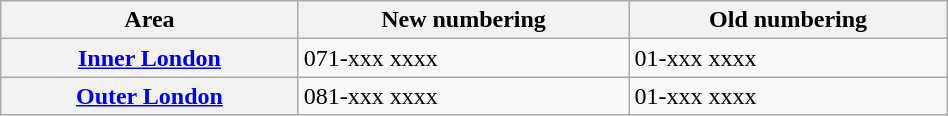<table class="wikitable" style="width: 50%; margin-left: 1.5em;">
<tr>
<th scope="col">Area</th>
<th scope="col">New numbering</th>
<th scope="col">Old numbering</th>
</tr>
<tr>
<th scope="row"><a href='#'>Inner London</a></th>
<td>071-xxx xxxx</td>
<td>01-xxx xxxx</td>
</tr>
<tr>
<th scope="row"><a href='#'>Outer London</a></th>
<td>081-xxx xxxx</td>
<td>01-xxx xxxx</td>
</tr>
</table>
